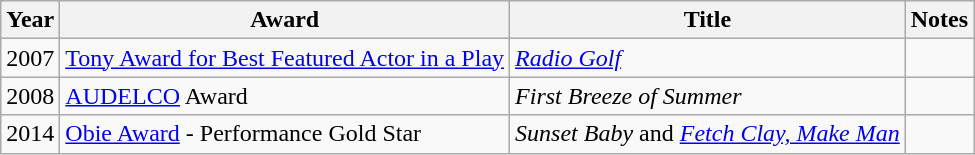<table class="wikitable">
<tr>
<th>Year</th>
<th>Award</th>
<th>Title</th>
<th>Notes</th>
</tr>
<tr>
<td>2007</td>
<td><a href='#'>Tony Award for Best Featured Actor in a Play</a></td>
<td><em><a href='#'>Radio Golf</a></em></td>
<td></td>
</tr>
<tr>
<td>2008</td>
<td><a href='#'>AUDELCO</a> Award</td>
<td><em>First Breeze of Summer</em></td>
<td></td>
</tr>
<tr>
<td>2014</td>
<td><a href='#'>Obie Award</a> - Performance Gold Star</td>
<td><em>Sunset Baby</em> and <em><a href='#'>Fetch Clay, Make Man</a></em></td>
<td></td>
</tr>
</table>
